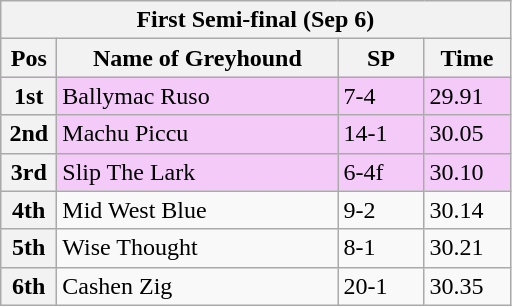<table class="wikitable">
<tr>
<th colspan="6">First Semi-final (Sep 6)</th>
</tr>
<tr>
<th width=30>Pos</th>
<th width=180>Name of Greyhound</th>
<th width=50>SP</th>
<th width=50>Time</th>
</tr>
<tr style="background: #f4caf9;">
<th>1st</th>
<td>Ballymac Ruso</td>
<td>7-4</td>
<td>29.91</td>
</tr>
<tr style="background: #f4caf9;">
<th>2nd</th>
<td>Machu Piccu</td>
<td>14-1</td>
<td>30.05</td>
</tr>
<tr style="background: #f4caf9;">
<th>3rd</th>
<td>Slip The Lark</td>
<td>6-4f</td>
<td>30.10</td>
</tr>
<tr>
<th>4th</th>
<td>Mid West Blue</td>
<td>9-2</td>
<td>30.14</td>
</tr>
<tr>
<th>5th</th>
<td>Wise Thought</td>
<td>8-1</td>
<td>30.21</td>
</tr>
<tr>
<th>6th</th>
<td>Cashen Zig</td>
<td>20-1</td>
<td>30.35</td>
</tr>
</table>
